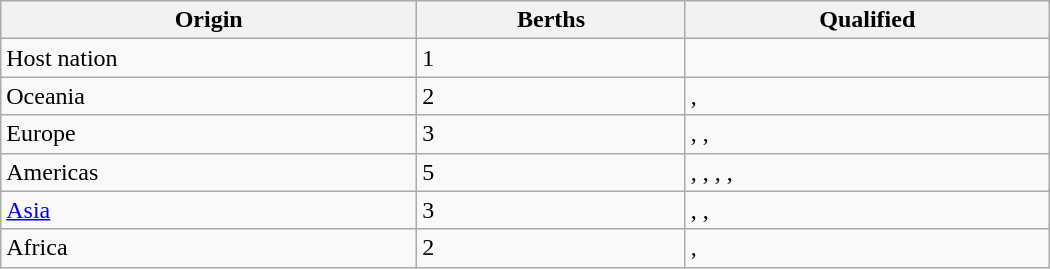<table class="wikitable" style="width:700px;">
<tr>
<th>Origin</th>
<th>Berths</th>
<th>Qualified</th>
</tr>
<tr>
<td>Host nation</td>
<td>1</td>
<td></td>
</tr>
<tr>
<td>Oceania</td>
<td>2</td>
<td>, </td>
</tr>
<tr>
<td>Europe</td>
<td>3</td>
<td>, ,  </td>
</tr>
<tr>
<td>Americas</td>
<td>5</td>
<td>, , ,  , </td>
</tr>
<tr>
<td><a href='#'>Asia</a></td>
<td>3</td>
<td>,  , </td>
</tr>
<tr>
<td>Africa</td>
<td>2</td>
<td>, </td>
</tr>
</table>
